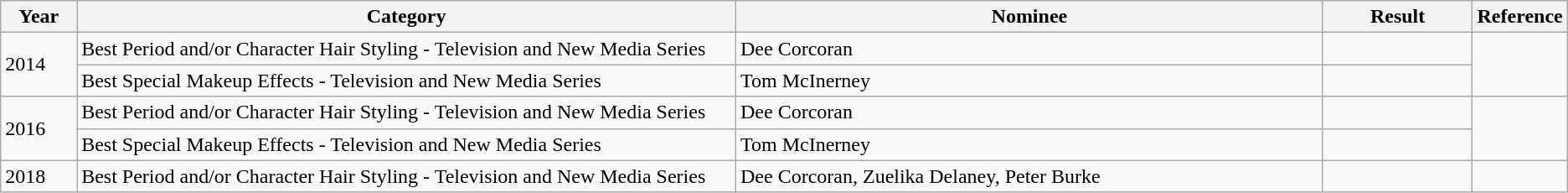<table class="wikitable">
<tr>
<th width=5%>Year</th>
<th width=45%>Category</th>
<th width=40%>Nominee</th>
<th width=10%>Result</th>
<th width=5%>Reference</th>
</tr>
<tr>
<td rowspan="2">2014</td>
<td>Best Period and/or Character Hair Styling - Television and New Media Series</td>
<td>Dee Corcoran</td>
<td></td>
<td rowspan="2"></td>
</tr>
<tr>
<td>Best Special Makeup Effects - Television and New Media Series</td>
<td>Tom McInerney</td>
<td></td>
</tr>
<tr>
<td rowspan="2">2016</td>
<td>Best Period and/or Character Hair Styling - Television and New Media Series</td>
<td>Dee Corcoran</td>
<td></td>
<td rowspan="2"></td>
</tr>
<tr>
<td>Best Special Makeup Effects - Television and New Media Series</td>
<td>Tom McInerney</td>
<td></td>
</tr>
<tr>
<td>2018</td>
<td>Best Period and/or Character Hair Styling - Television and New Media Series</td>
<td>Dee Corcoran, Zuelika Delaney, Peter Burke</td>
<td></td>
<td></td>
</tr>
</table>
